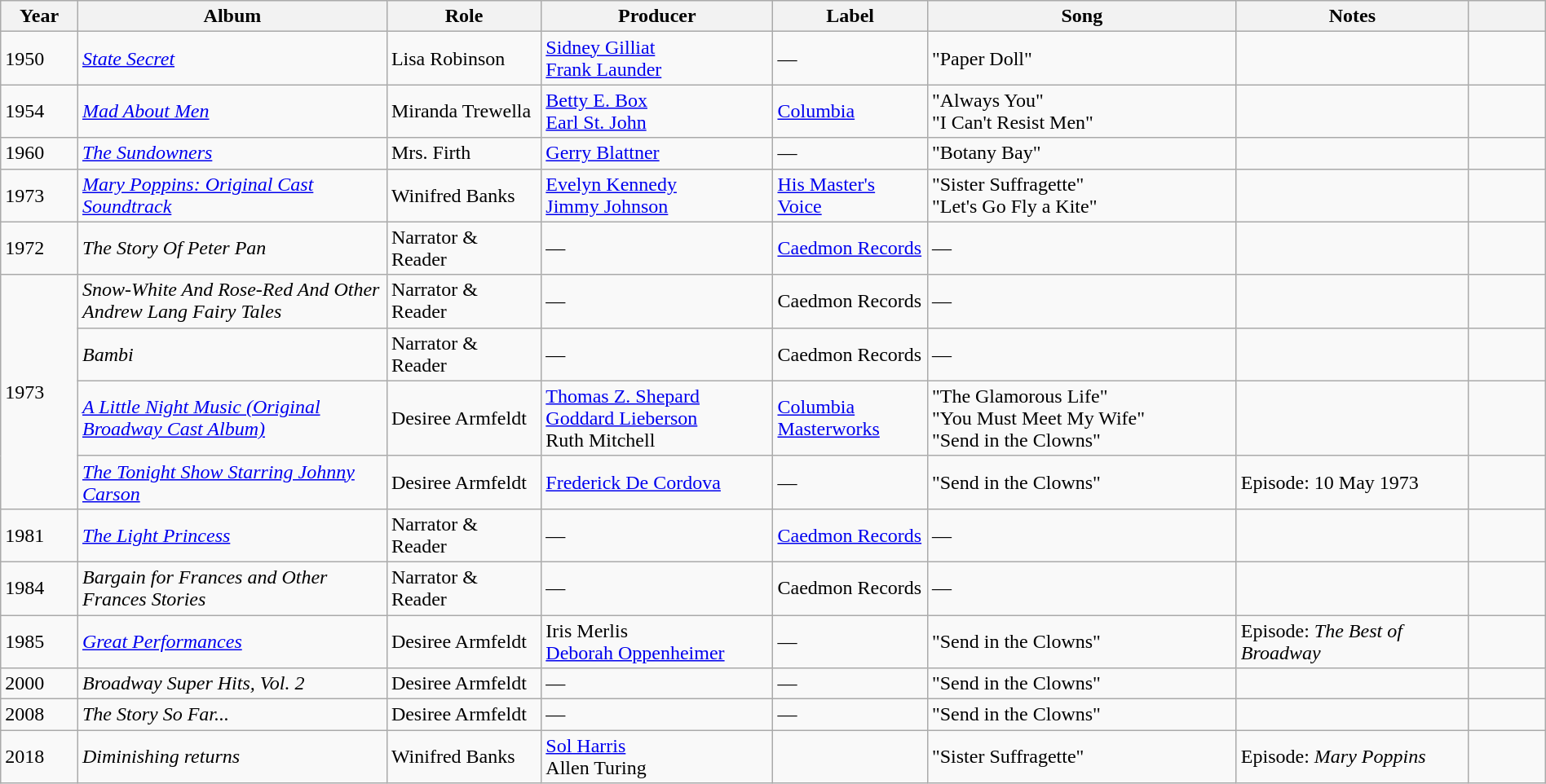<table class="wikitable sortable" width="100%">
<tr>
<th width="5%">Year</th>
<th width="20%">Album</th>
<th width="10%">Role</th>
<th width="15%">Producer</th>
<th width="10%">Label</th>
<th width="20%">Song</th>
<th width="15%">Notes</th>
<th width="5%" class="unsortable"></th>
</tr>
<tr>
<td>1950</td>
<td><em><a href='#'>State Secret</a></em></td>
<td>Lisa Robinson</td>
<td><a href='#'>Sidney Gilliat</a><br><a href='#'>Frank Launder</a></td>
<td>—</td>
<td>"Paper Doll"</td>
<td></td>
<td></td>
</tr>
<tr>
<td>1954</td>
<td><em><a href='#'>Mad About Men</a></em></td>
<td>Miranda Trewella</td>
<td><a href='#'>Betty E. Box</a><br><a href='#'>Earl St. John</a></td>
<td><a href='#'>Columbia</a></td>
<td>"Always You"<br>"I Can't Resist Men"</td>
<td></td>
<td></td>
</tr>
<tr>
<td>1960</td>
<td><em><a href='#'>The Sundowners</a></em></td>
<td>Mrs. Firth</td>
<td><a href='#'>Gerry Blattner</a></td>
<td>—</td>
<td>"Botany Bay"</td>
<td></td>
<td></td>
</tr>
<tr>
<td>1973</td>
<td><em><a href='#'>Mary Poppins: Original Cast Soundtrack</a></em></td>
<td>Winifred Banks</td>
<td><a href='#'>Evelyn Kennedy</a><br><a href='#'>Jimmy Johnson</a></td>
<td><a href='#'>His Master's Voice</a></td>
<td>"Sister Suffragette"<br>"Let's Go Fly a Kite"</td>
<td></td>
<td></td>
</tr>
<tr>
<td>1972</td>
<td><em>The Story Of Peter Pan</em></td>
<td>Narrator & Reader</td>
<td>—</td>
<td><a href='#'>Caedmon Records</a></td>
<td>—</td>
<td></td>
<td></td>
</tr>
<tr>
<td rowspan=4>1973</td>
<td><em>Snow-White And Rose-Red And Other Andrew Lang Fairy Tales</em></td>
<td>Narrator & Reader</td>
<td>—</td>
<td>Caedmon Records</td>
<td>—</td>
<td></td>
<td></td>
</tr>
<tr>
<td><em>Bambi</em></td>
<td>Narrator & Reader</td>
<td>—</td>
<td>Caedmon Records</td>
<td>—</td>
<td></td>
<td></td>
</tr>
<tr>
<td><em><a href='#'>A Little Night Music (Original Broadway Cast Album)</a></em></td>
<td>Desiree Armfeldt</td>
<td><a href='#'>Thomas Z. Shepard</a><br><a href='#'>Goddard Lieberson</a><br>Ruth Mitchell</td>
<td><a href='#'>Columbia Masterworks</a></td>
<td>"The Glamorous Life"<br>"You Must Meet My Wife"<br>"Send in the Clowns"</td>
<td></td>
<td></td>
</tr>
<tr>
<td><em><a href='#'>The Tonight Show Starring Johnny Carson</a></em></td>
<td>Desiree Armfeldt</td>
<td><a href='#'>Frederick De Cordova</a></td>
<td>—</td>
<td>"Send in the Clowns"</td>
<td>Episode: 10 May 1973</td>
<td></td>
</tr>
<tr>
<td>1981</td>
<td><em><a href='#'>The Light Princess</a></em></td>
<td>Narrator & Reader</td>
<td>—</td>
<td><a href='#'>Caedmon Records</a></td>
<td>—</td>
<td></td>
<td></td>
</tr>
<tr>
<td>1984</td>
<td><em>Bargain for Frances and Other Frances Stories</em></td>
<td>Narrator & Reader</td>
<td>—</td>
<td>Caedmon Records</td>
<td>—</td>
<td></td>
<td></td>
</tr>
<tr>
<td>1985</td>
<td><em><a href='#'>Great Performances</a></em></td>
<td>Desiree Armfeldt</td>
<td>Iris Merlis<br><a href='#'>Deborah Oppenheimer</a></td>
<td>—</td>
<td>"Send in the Clowns"</td>
<td>Episode: <em>The Best of Broadway</em></td>
<td></td>
</tr>
<tr>
<td>2000</td>
<td><em>Broadway Super Hits, Vol. 2 </em></td>
<td>Desiree Armfeldt</td>
<td>—</td>
<td>—</td>
<td>"Send in the Clowns"</td>
<td></td>
<td></td>
</tr>
<tr>
<td>2008</td>
<td><em>The Story So Far...</em></td>
<td>Desiree Armfeldt</td>
<td>—</td>
<td>—</td>
<td>"Send in the Clowns"</td>
<td></td>
<td></td>
</tr>
<tr>
<td>2018</td>
<td><em>Diminishing returns</em></td>
<td>Winifred Banks</td>
<td><a href='#'>Sol Harris</a><br>Allen Turing</td>
<td></td>
<td>"Sister Suffragette"</td>
<td>Episode: <em>Mary Poppins</em></td>
<td></td>
</tr>
</table>
